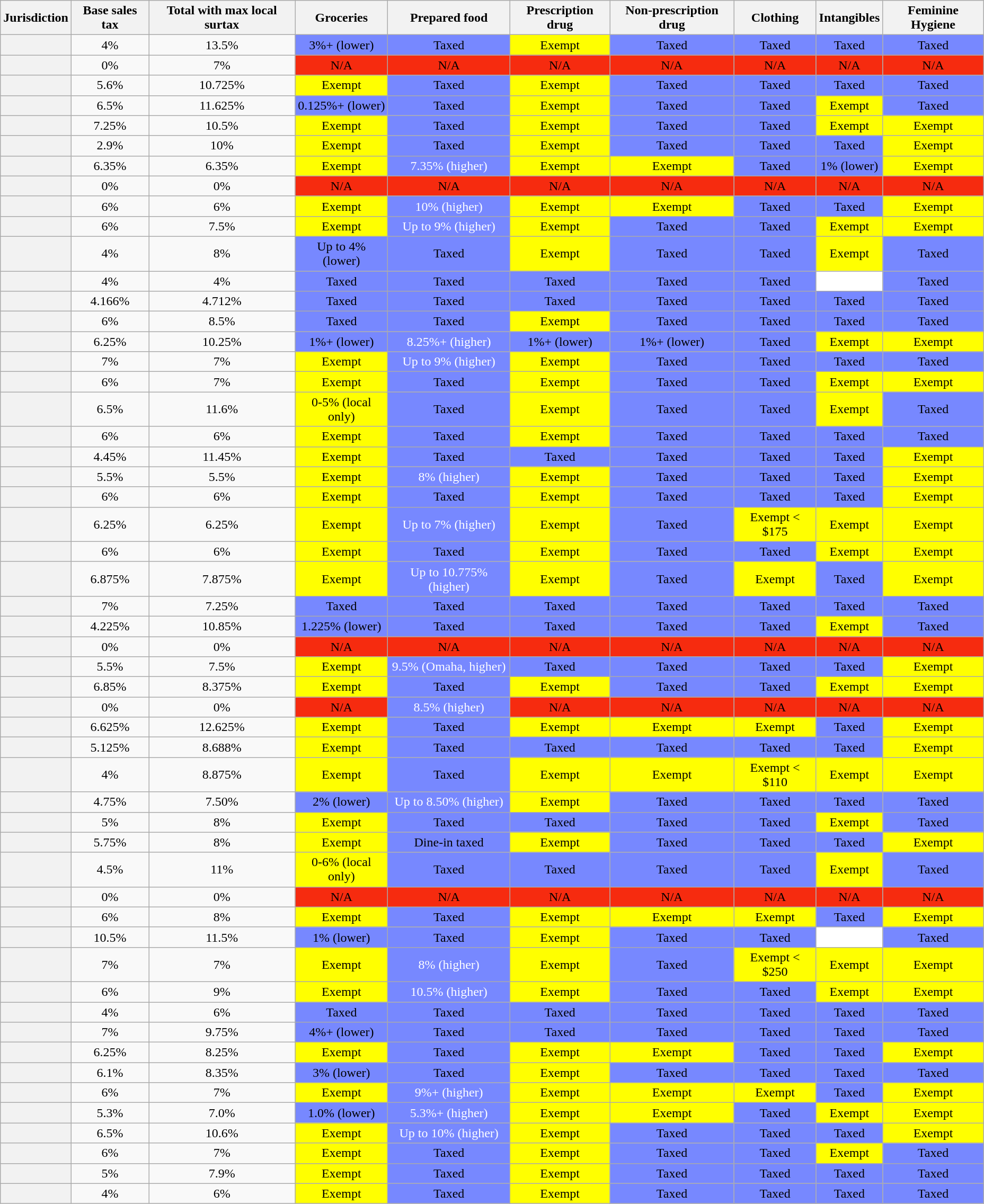<table class="wikitable sortable plainrowheaders" style="margin-left:10px; text-align:center">
<tr>
<th scope="col">Jurisdiction</th>
<th scope="col">Base sales tax</th>
<th scope="col">Total with max local surtax</th>
<th scope="col" class="unsortable">Groceries</th>
<th scope="col" class="unsortable">Prepared food</th>
<th scope="col" class="unsortable">Prescription drug</th>
<th scope="col" class="unsortable">Non-prescription drug</th>
<th scope="col" class="unsortable">Clothing</th>
<th scope="col" class="unsortable">Intangibles</th>
<th scope="col" class="unsortable">Feminine Hygiene</th>
</tr>
<tr>
<th scope="row"></th>
<td>4%</td>
<td>13.5%</td>
<td style="background:#7788ff;">3%+ (lower)</td>
<td style="background:#7788ff;">Taxed</td>
<td style="background:yellow;">Exempt</td>
<td style="background:#7788ff;">Taxed</td>
<td style="background:#7788ff;">Taxed</td>
<td style="background:#7788ff;">Taxed</td>
<td style="background:#7788ff;">Taxed</td>
</tr>
<tr>
<th scope="row"></th>
<td>0%</td>
<td>7%</td>
<td style="background:#f62b0f;">N/A</td>
<td style="background:#f62b0f;">N/A</td>
<td style="background:#f62b0f;">N/A</td>
<td style="background:#f62b0f;">N/A</td>
<td style="background:#f62b0f;">N/A</td>
<td style="background:#f62b0f;">N/A</td>
<td style="background:#f62b0f;">N/A</td>
</tr>
<tr>
<th scope="row"></th>
<td>5.6%</td>
<td>10.725%</td>
<td style="background:yellow;">Exempt</td>
<td style="background:#7788ff;">Taxed</td>
<td style="background:yellow;">Exempt</td>
<td style="background:#7788ff;">Taxed</td>
<td style="background:#7788ff;">Taxed</td>
<td style="background:#7788ff;">Taxed</td>
<td style="background:#7788ff;">Taxed</td>
</tr>
<tr>
<th scope="row"></th>
<td>6.5%</td>
<td>11.625%</td>
<td style="background:#7788ff;">0.125%+ (lower)</td>
<td style="background:#7788ff;">Taxed</td>
<td style="background:yellow;">Exempt</td>
<td style="background:#7788ff;">Taxed</td>
<td style="background:#7788ff;">Taxed</td>
<td style="background:yellow;">Exempt</td>
<td style="background:#7788ff;">Taxed</td>
</tr>
<tr>
<th scope="row"></th>
<td>7.25%</td>
<td>10.5%</td>
<td style="background:yellow;">Exempt</td>
<td style="background:#7788ff;">Taxed</td>
<td style="background:yellow;">Exempt</td>
<td style="background:#7788ff;">Taxed</td>
<td style="background:#7788ff;">Taxed</td>
<td style="background:yellow;">Exempt</td>
<td style="background:yellow;">Exempt</td>
</tr>
<tr>
<th scope="row"></th>
<td>2.9%</td>
<td>10%</td>
<td style="background:yellow;">Exempt</td>
<td style="background:#7788ff;">Taxed</td>
<td style="background:yellow;">Exempt</td>
<td style="background:#7788ff;">Taxed</td>
<td style="background:#7788ff;">Taxed</td>
<td style="background:#7788ff;">Taxed</td>
<td style="background:yellow">Exempt</td>
</tr>
<tr>
<th scope="row"></th>
<td>6.35%</td>
<td>6.35%</td>
<td style="background:yellow;">Exempt</td>
<td style="background:#7788ff; color:white;">7.35% (higher)</td>
<td style="background:yellow;">Exempt</td>
<td style="background:yellow;">Exempt</td>
<td style="background:#7788ff;">Taxed</td>
<td style="background:#7788ff;">1% (lower)</td>
<td style="background:yellow;">Exempt</td>
</tr>
<tr>
<th scope="row"></th>
<td>0%</td>
<td>0%</td>
<td style="background:#f62b0f;">N/A</td>
<td style="background:#f62b0f;">N/A</td>
<td style="background:#f62b0f;">N/A</td>
<td style="background:#f62b0f;">N/A</td>
<td style="background:#f62b0f;">N/A</td>
<td style="background:#f62b0f;">N/A</td>
<td style="background:#f62b0f;">N/A</td>
</tr>
<tr>
<th scope="row"></th>
<td>6%</td>
<td>6%</td>
<td style="background:yellow;">Exempt</td>
<td style="background:#7788ff; color:white;">10% (higher)</td>
<td style="background:yellow;">Exempt</td>
<td style="background:yellow;">Exempt</td>
<td style="background:#7788ff;">Taxed</td>
<td style="background:#7788ff;">Taxed</td>
<td style="background:yellow">Exempt</td>
</tr>
<tr>
<th scope="row"></th>
<td>6%</td>
<td>7.5%</td>
<td style="background:yellow;">Exempt</td>
<td style="background:#7788ff; color:white;">Up to 9% (higher)</td>
<td style="background:yellow;">Exempt</td>
<td style="background:#7788ff;">Taxed</td>
<td style="background:#7788ff;">Taxed</td>
<td style="background:yellow;">Exempt</td>
<td style="background:yellow;">Exempt</td>
</tr>
<tr>
<th scope="row"></th>
<td>4%</td>
<td>8%</td>
<td style="background:#7788ff;">Up to 4% (lower)</td>
<td style="background:#7788ff;">Taxed</td>
<td style="background:yellow;">Exempt</td>
<td style="background:#7788ff;">Taxed</td>
<td style="background:#7788ff;">Taxed</td>
<td style="background:yellow;">Exempt</td>
<td style="background:#7788ff;">Taxed</td>
</tr>
<tr>
<th scope="row"></th>
<td>4%</td>
<td>4%</td>
<td style="background:#7788ff;">Taxed</td>
<td style="background:#7788ff;">Taxed</td>
<td style="background:#7788ff;">Taxed</td>
<td style="background:#7788ff;">Taxed</td>
<td style="background:#7788ff;">Taxed</td>
<td style="background:#ffffff;"></td>
<td style="background:#7788ff;">Taxed</td>
</tr>
<tr>
<th scope="row"></th>
<td>4.166%</td>
<td>4.712%</td>
<td style="background:#7788ff;">Taxed</td>
<td style="background:#7788ff;">Taxed</td>
<td style="background:#7788ff;">Taxed</td>
<td style="background:#7788ff;">Taxed</td>
<td style="background:#7788ff;">Taxed</td>
<td style="background:#7788ff;">Taxed</td>
<td style="background:#7788ff;">Taxed</td>
</tr>
<tr>
<th scope="row"></th>
<td>6%</td>
<td>8.5%</td>
<td style="background:#7788ff;">Taxed</td>
<td style="background:#7788ff;">Taxed</td>
<td style="background:yellow;">Exempt</td>
<td style="background:#7788ff;">Taxed</td>
<td style="background:#7788ff;">Taxed</td>
<td style="background:#7788ff;">Taxed</td>
<td style="background:#7788ff;">Taxed</td>
</tr>
<tr>
<th scope="row"></th>
<td>6.25%</td>
<td>10.25%</td>
<td style="background:#7788ff;">1%+ (lower)</td>
<td style="background:#7788ff; color:white;">8.25%+ (higher)</td>
<td style="background:#7788ff;">1%+ (lower)</td>
<td style="background:#7788ff;">1%+ (lower)</td>
<td style="background:#7788ff;">Taxed</td>
<td style="background:yellow;">Exempt</td>
<td style="background:yellow;">Exempt</td>
</tr>
<tr>
<th scope="row"></th>
<td>7%</td>
<td>7%</td>
<td style="background:yellow;">Exempt</td>
<td style="background:#7788ff; color:white;">Up to 9% (higher)</td>
<td style="background:yellow;">Exempt</td>
<td style="background:#7788ff;">Taxed</td>
<td style="background:#7788ff;">Taxed</td>
<td style="background:#7788ff;">Taxed</td>
<td style="background:#7788ff;">Taxed</td>
</tr>
<tr>
<th scope="row"></th>
<td>6%</td>
<td>7%</td>
<td style="background:yellow;">Exempt</td>
<td style="background:#7788ff;">Taxed</td>
<td style="background:yellow;">Exempt</td>
<td style="background:#7788ff;">Taxed</td>
<td style="background:#7788ff;">Taxed</td>
<td style="background:yellow;">Exempt</td>
<td style="background:yellow;">Exempt</td>
</tr>
<tr>
<th scope="row"></th>
<td>6.5%</td>
<td>11.6%</td>
<td style="background:yellow;">0-5% (local only)</td>
<td style="background:#7788ff;">Taxed</td>
<td style="background:yellow;">Exempt</td>
<td style="background:#7788ff;">Taxed</td>
<td style="background:#7788ff;">Taxed</td>
<td style="background:yellow;">Exempt</td>
<td style="background:#7788ff;">Taxed</td>
</tr>
<tr>
<th scope="row"></th>
<td>6%</td>
<td>6%</td>
<td style="background:yellow;">Exempt</td>
<td style="background:#7788ff;">Taxed</td>
<td style="background:yellow;">Exempt</td>
<td style="background:#7788ff;">Taxed</td>
<td style="background:#7788ff;">Taxed</td>
<td style="background:#7788ff;">Taxed</td>
<td style="background:#7788ff;">Taxed</td>
</tr>
<tr>
<th scope="row"></th>
<td>4.45%</td>
<td>11.45%</td>
<td style="background:yellow;">Exempt</td>
<td style="background:#7788ff;">Taxed</td>
<td style="background:#7788ff;">Taxed</td>
<td style="background:#7788ff;">Taxed</td>
<td style="background:#7788ff;">Taxed</td>
<td style="background:#7788ff;">Taxed</td>
<td style="background:yellow;">Exempt</td>
</tr>
<tr>
<th scope="row"></th>
<td>5.5%</td>
<td>5.5%</td>
<td style="background:yellow;">Exempt</td>
<td style="background:#7788ff; color:white;">8% (higher)</td>
<td style="background:yellow;">Exempt</td>
<td style="background:#7788ff;">Taxed</td>
<td style="background:#7788ff;">Taxed</td>
<td style="background:#7788ff;">Taxed</td>
<td style="background:yellow;">Exempt</td>
</tr>
<tr>
<th scope="row"></th>
<td>6%</td>
<td>6%</td>
<td style="background:yellow;">Exempt</td>
<td style="background:#7788ff;">Taxed</td>
<td style="background:yellow;">Exempt</td>
<td style="background:#7788ff;">Taxed</td>
<td style="background:#7788ff;">Taxed</td>
<td style="background:#7788ff;">Taxed</td>
<td style="background:yellow;">Exempt</td>
</tr>
<tr>
<th scope="row"></th>
<td>6.25%</td>
<td>6.25%</td>
<td style="background:yellow;">Exempt</td>
<td style="background:#7788ff; color:white;">Up to 7% (higher)</td>
<td style="background:yellow;">Exempt</td>
<td style="background:#7788ff;">Taxed</td>
<td style="background:yellow;">Exempt < $175</td>
<td style="background:yellow;">Exempt</td>
<td style="background:yellow;">Exempt</td>
</tr>
<tr>
<th scope="row"></th>
<td>6%</td>
<td>6%</td>
<td style="background:yellow;">Exempt</td>
<td style="background:#7788ff;">Taxed</td>
<td style="background:yellow;">Exempt</td>
<td style="background:#7788ff;">Taxed</td>
<td style="background:#7788ff;">Taxed</td>
<td style="background:yellow;">Exempt</td>
<td style="background:yellow;">Exempt</td>
</tr>
<tr>
<th scope="row"></th>
<td>6.875%</td>
<td>7.875%</td>
<td style="background:yellow;">Exempt</td>
<td style="background:#7788ff; color:white;">Up to 10.775% (higher)</td>
<td style="background:yellow;">Exempt</td>
<td style="background:#7788ff;">Taxed</td>
<td style="background:yellow;">Exempt</td>
<td style="background:#7788ff;">Taxed</td>
<td style="background:yellow;">Exempt</td>
</tr>
<tr>
<th scope="row"></th>
<td>7%</td>
<td>7.25%</td>
<td style="background:#7788ff;">Taxed</td>
<td style="background:#7788ff;">Taxed</td>
<td style="background:#7788ff;">Taxed</td>
<td style="background:#7788ff;">Taxed</td>
<td style="background:#7788ff;">Taxed</td>
<td style="background:#7788ff;">Taxed</td>
<td style="background:#7788ff;">Taxed</td>
</tr>
<tr>
<th scope="row"></th>
<td>4.225%</td>
<td>10.85%</td>
<td style="background:#7788ff;">1.225% (lower)</td>
<td style="background:#7788ff;">Taxed</td>
<td style="background:#7788ff;">Taxed</td>
<td style="background:#7788ff;">Taxed</td>
<td style="background:#7788ff;">Taxed</td>
<td style="background:yellow;yellow;">Exempt</td>
<td style="background:#7788ff;">Taxed</td>
</tr>
<tr>
<th scope="row"></th>
<td>0%</td>
<td>0%</td>
<td style="background:#f62b0f;">N/A</td>
<td style="background:#f62b0f;">N/A</td>
<td style="background:#f62b0f;">N/A</td>
<td style="background:#f62b0f;">N/A</td>
<td style="background:#f62b0f;">N/A</td>
<td style="background:#f62b0f;">N/A</td>
<td style="background:#f62b0f;">N/A</td>
</tr>
<tr>
<th scope="row"></th>
<td>5.5%</td>
<td>7.5%</td>
<td style="background:yellow;">Exempt</td>
<td style="background:#7788ff; color:white;">9.5% (Omaha, higher)</td>
<td style="background:#7788ff;">Taxed</td>
<td style="background:#7788ff;">Taxed</td>
<td style="background:#7788ff;">Taxed</td>
<td style="background:#7788ff;">Taxed</td>
<td style="background:yellow;">Exempt</td>
</tr>
<tr>
<th scope="row"></th>
<td>6.85%</td>
<td>8.375%</td>
<td style="background:yellow;">Exempt</td>
<td style="background:#7788ff;">Taxed</td>
<td style="background:yellow;">Exempt</td>
<td style="background:#7788ff;">Taxed</td>
<td style="background:#7788ff;">Taxed</td>
<td style="background:yellow;">Exempt</td>
<td style="background:yellow;">Exempt</td>
</tr>
<tr>
<th scope="row"></th>
<td>0%</td>
<td>0%</td>
<td style="background:#f62b0f;">N/A</td>
<td style="background:#7788ff; color:white;">8.5% (higher)</td>
<td style="background:#f62b0f;">N/A</td>
<td style="background:#f62b0f;">N/A</td>
<td style="background:#f62b0f;">N/A</td>
<td style="background:#f62b0f;">N/A</td>
<td style="background:#f62b0f;">N/A</td>
</tr>
<tr>
<th scope="row"></th>
<td>6.625%</td>
<td>12.625%</td>
<td style="background:yellow;">Exempt</td>
<td style="background:#7788ff;">Taxed</td>
<td style="background:yellow;">Exempt</td>
<td style="background:yellow;">Exempt</td>
<td style="background:yellow;">Exempt</td>
<td style="background:#7788ff;">Taxed</td>
<td style="background:yellow;">Exempt</td>
</tr>
<tr>
<th scope="row"></th>
<td>5.125%</td>
<td>8.688%</td>
<td style="background:yellow;">Exempt</td>
<td style="background:#7788ff;">Taxed</td>
<td style="background:#7788ff;">Taxed</td>
<td style="background:#7788ff;">Taxed</td>
<td style="background:#7788ff;">Taxed</td>
<td style="background:#7788ff;">Taxed</td>
<td style="background:yellow;">Exempt</td>
</tr>
<tr>
<th scope="row"></th>
<td>4%</td>
<td>8.875%</td>
<td style="background:yellow;">Exempt</td>
<td style="background:#7788ff;">Taxed</td>
<td style="background:yellow;">Exempt</td>
<td style="background:yellow;">Exempt</td>
<td style="background:yellow;">Exempt < $110</td>
<td style="background:yellow;">Exempt</td>
<td style="background:yellow;">Exempt</td>
</tr>
<tr>
<th scope="row"></th>
<td>4.75%</td>
<td>7.50%</td>
<td style="background:#7788ff;">2% (lower)</td>
<td style="background:#7788ff; color:white;">Up to 8.50% (higher)</td>
<td style="background:yellow;">Exempt</td>
<td style="background:#7788ff;">Taxed</td>
<td style="background:#7788ff;">Taxed</td>
<td style="background:#7788ff;">Taxed</td>
<td style="background:#7788ff;">Taxed</td>
</tr>
<tr>
<th scope="row"></th>
<td>5%</td>
<td>8%</td>
<td style="background:yellow;">Exempt</td>
<td style="background:#7788ff;">Taxed</td>
<td style="background:#7788ff;">Taxed</td>
<td style="background:#7788ff;">Taxed</td>
<td style="background:#7788ff;">Taxed</td>
<td style="background:yellow;">Exempt</td>
<td style="background:#7788ff;">Taxed</td>
</tr>
<tr>
<th scope="row"></th>
<td>5.75%</td>
<td>8%</td>
<td style="background:yellow;">Exempt</td>
<td style="background:#7788ff;">Dine-in taxed</td>
<td style="background:yellow;">Exempt</td>
<td style="background:#7788ff;">Taxed</td>
<td style="background:#7788ff;">Taxed</td>
<td style="background:#7788ff;">Taxed</td>
<td style="background:yellow;">Exempt</td>
</tr>
<tr>
<th scope="row"></th>
<td>4.5%</td>
<td>11%</td>
<td style="background:yellow;">0-6% (local only)</td>
<td style="background:#7788ff;">Taxed</td>
<td style="background:#7788ff;">Taxed</td>
<td style="background:#7788ff;">Taxed</td>
<td style="background:#7788ff;">Taxed</td>
<td style="background:yellow;">Exempt</td>
<td style="background:#7788ff;">Taxed</td>
</tr>
<tr>
<th scope="row"></th>
<td>0%</td>
<td>0%</td>
<td style="background:#f62b0f;">N/A</td>
<td style="background:#f62b0f;">N/A</td>
<td style="background:#f62b0f;">N/A</td>
<td style="background:#f62b0f;">N/A</td>
<td style="background:#f62b0f;">N/A</td>
<td style="background:#f62b0f;">N/A</td>
<td style="background:#f62b0f;">N/A</td>
</tr>
<tr>
<th scope="row"></th>
<td>6%</td>
<td>8%</td>
<td style="background:yellow;">Exempt</td>
<td style="background:#7788ff;">Taxed</td>
<td style="background:yellow;">Exempt</td>
<td style="background:yellow;">Exempt</td>
<td style="background:yellow;">Exempt</td>
<td style="background:#7788ff;">Taxed</td>
<td style="background:yellow;">Exempt</td>
</tr>
<tr>
<th scope="row"></th>
<td>10.5%</td>
<td>11.5%</td>
<td style="background:#7788ff;">1% (lower)</td>
<td style="background:#7788ff;">Taxed</td>
<td style="background:yellow;">Exempt</td>
<td style="background:#7788ff;">Taxed</td>
<td style="background:#7788ff;">Taxed</td>
<td style="background:#ffffff;"></td>
<td style="background:#7788ff;">Taxed</td>
</tr>
<tr>
<th scope="row"></th>
<td>7%</td>
<td>7%</td>
<td style="background:yellow;">Exempt</td>
<td style="background:#7788ff; color:white;">8% (higher)</td>
<td style="background:yellow;">Exempt</td>
<td style="background:#7788ff;">Taxed</td>
<td style="background:yellow;">Exempt < $250</td>
<td style="background:yellow;">Exempt</td>
<td style="background:yellow;">Exempt</td>
</tr>
<tr>
<th scope="row"></th>
<td>6%</td>
<td>9%</td>
<td style="background:yellow;">Exempt</td>
<td style="background:#7788ff; color:white;">10.5% (higher)</td>
<td style="background:yellow;">Exempt</td>
<td style="background:#7788ff;">Taxed</td>
<td style="background:#7788ff;">Taxed</td>
<td style="background:yellow;">Exempt</td>
<td style="background:yellow;">Exempt</td>
</tr>
<tr>
<th scope="row"></th>
<td>4%</td>
<td>6%</td>
<td style="background:#7788ff;">Taxed</td>
<td style="background:#7788ff;">Taxed</td>
<td style="background:#7788ff;">Taxed</td>
<td style="background:#7788ff;">Taxed</td>
<td style="background:#7788ff;">Taxed</td>
<td style="background:#7788ff;">Taxed</td>
<td style="background:#7788ff;">Taxed</td>
</tr>
<tr>
<th scope="row"></th>
<td>7%</td>
<td>9.75%</td>
<td style="background:#7788ff;">4%+ (lower)</td>
<td style="background:#7788ff;">Taxed</td>
<td style="background:#7788ff;">Taxed</td>
<td style="background:#7788ff;">Taxed</td>
<td style="background:#7788ff;">Taxed</td>
<td style="background:#7788ff;">Taxed</td>
<td style="background:#7788ff;">Taxed</td>
</tr>
<tr>
<th scope="row"></th>
<td>6.25%</td>
<td>8.25%</td>
<td style="background:yellow;">Exempt</td>
<td style="background:#7788ff;">Taxed</td>
<td style="background:yellow;">Exempt</td>
<td style="background:yellow;">Exempt</td>
<td style="background:#7788ff;">Taxed</td>
<td style="background:#7788ff;">Taxed</td>
<td style="background:yellow;">Exempt</td>
</tr>
<tr>
<th scope="row"></th>
<td>6.1%</td>
<td>8.35%</td>
<td style="background:#7788ff;">3% (lower)</td>
<td style="background:#7788ff;">Taxed</td>
<td style="background:yellow;">Exempt</td>
<td style="background:#7788ff;">Taxed</td>
<td style="background:#7788ff;">Taxed</td>
<td style="background:#7788ff;">Taxed</td>
<td style="background:#7788ff;">Taxed</td>
</tr>
<tr>
<th scope="row"></th>
<td>6%</td>
<td>7%</td>
<td style="background:yellow;">Exempt</td>
<td style="background:#7788ff; color:white;">9%+ (higher)</td>
<td style="background:yellow;">Exempt</td>
<td style="background:yellow;">Exempt</td>
<td style="background:yellow;">Exempt</td>
<td style="background:#7788ff;">Taxed</td>
<td style="background:yellow;">Exempt</td>
</tr>
<tr>
<th scope="row"></th>
<td>5.3%</td>
<td>7.0%</td>
<td style="background:#7788ff;">1.0% (lower)</td>
<td style="background:#7788ff; color:white;">5.3%+ (higher)</td>
<td style="background:yellow;">Exempt</td>
<td style="background:yellow;">Exempt</td>
<td style="background:#7788ff;">Taxed</td>
<td style="background:yellow;">Exempt</td>
<td style="background:yellow;">Exempt</td>
</tr>
<tr>
<th scope="row"></th>
<td>6.5%</td>
<td>10.6%</td>
<td style="background:yellow;">Exempt</td>
<td style="background:#7788ff; color:white;">Up to 10% (higher)</td>
<td style="background:yellow;">Exempt</td>
<td style="background:#7788ff;">Taxed</td>
<td style="background:#7788ff;">Taxed</td>
<td style="background:#7788ff;">Taxed</td>
<td style="background:yellow;">Exempt</td>
</tr>
<tr>
<th scope="row"></th>
<td>6%</td>
<td>7%</td>
<td style="background:yellow;">Exempt</td>
<td style="background:#7788ff;">Taxed</td>
<td style="background:yellow;">Exempt</td>
<td style="background:#7788ff;">Taxed</td>
<td style="background:#7788ff;">Taxed</td>
<td style="background:yellow;">Exempt</td>
<td style="background:#7788ff;">Taxed</td>
</tr>
<tr>
<th scope="row"></th>
<td>5%</td>
<td>7.9%</td>
<td style="background:yellow;">Exempt</td>
<td style="background:#7788ff;">Taxed</td>
<td style="background:yellow;">Exempt</td>
<td style="background:#7788ff;">Taxed</td>
<td style="background:#7788ff;">Taxed</td>
<td style="background:#7788ff;">Taxed</td>
<td style="background:#7788ff;">Taxed</td>
</tr>
<tr>
<th scope="row"></th>
<td>4%</td>
<td>6%</td>
<td style="background:yellow;">Exempt</td>
<td style="background:#7788ff;">Taxed</td>
<td style="background:yellow;">Exempt</td>
<td style="background:#7788ff;">Taxed</td>
<td style="background:#7788ff;">Taxed</td>
<td style="background:#7788ff;">Taxed</td>
<td style="background:#7788ff;">Taxed</td>
</tr>
</table>
